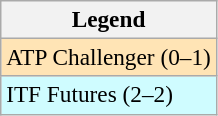<table class=wikitable style=font-size:97%>
<tr>
<th>Legend</th>
</tr>
<tr bgcolor=moccasin>
<td>ATP Challenger (0–1)</td>
</tr>
<tr bgcolor=cffcff>
<td>ITF Futures (2–2)</td>
</tr>
</table>
